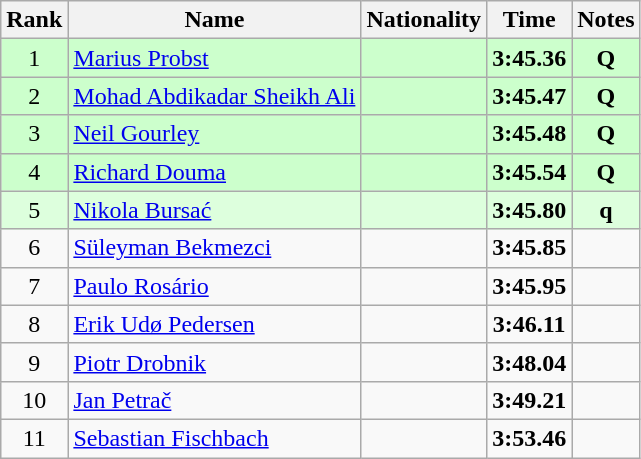<table class="wikitable sortable" style="text-align:center">
<tr>
<th>Rank</th>
<th>Name</th>
<th>Nationality</th>
<th>Time</th>
<th>Notes</th>
</tr>
<tr bgcolor=ccffcc>
<td>1</td>
<td align=left><a href='#'>Marius Probst</a></td>
<td align=left></td>
<td><strong>3:45.36</strong></td>
<td><strong>Q</strong></td>
</tr>
<tr bgcolor=ccffcc>
<td>2</td>
<td align=left><a href='#'>Mohad Abdikadar Sheikh Ali</a></td>
<td align=left></td>
<td><strong>3:45.47</strong></td>
<td><strong>Q</strong></td>
</tr>
<tr bgcolor=ccffcc>
<td>3</td>
<td align=left><a href='#'>Neil Gourley</a></td>
<td align=left></td>
<td><strong>3:45.48</strong></td>
<td><strong>Q</strong></td>
</tr>
<tr bgcolor=ccffcc>
<td>4</td>
<td align=left><a href='#'>Richard Douma</a></td>
<td align=left></td>
<td><strong>3:45.54</strong></td>
<td><strong>Q</strong></td>
</tr>
<tr bgcolor=ddffdd>
<td>5</td>
<td align=left><a href='#'>Nikola Bursać</a></td>
<td align=left></td>
<td><strong>3:45.80</strong></td>
<td><strong>q</strong></td>
</tr>
<tr>
<td>6</td>
<td align=left><a href='#'>Süleyman Bekmezci</a></td>
<td align=left></td>
<td><strong>3:45.85</strong></td>
<td></td>
</tr>
<tr>
<td>7</td>
<td align=left><a href='#'>Paulo Rosário</a></td>
<td align=left></td>
<td><strong>3:45.95</strong></td>
<td></td>
</tr>
<tr>
<td>8</td>
<td align=left><a href='#'>Erik Udø Pedersen</a></td>
<td align=left></td>
<td><strong>3:46.11</strong></td>
<td></td>
</tr>
<tr>
<td>9</td>
<td align=left><a href='#'>Piotr Drobnik</a></td>
<td align=left></td>
<td><strong>3:48.04</strong></td>
<td></td>
</tr>
<tr>
<td>10</td>
<td align=left><a href='#'>Jan Petrač</a></td>
<td align=left></td>
<td><strong>3:49.21</strong></td>
<td></td>
</tr>
<tr>
<td>11</td>
<td align=left><a href='#'>Sebastian Fischbach</a></td>
<td align=left></td>
<td><strong>3:53.46</strong></td>
<td></td>
</tr>
</table>
